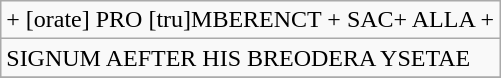<table class="wikitable">
<tr>
<td>+ [orate] PRO [tru]MBERENCT + SAC+ ALLA +</td>
</tr>
<tr>
<td>SIGNUM AEFTER HIS BREODERA YSETAE</td>
</tr>
<tr>
</tr>
</table>
